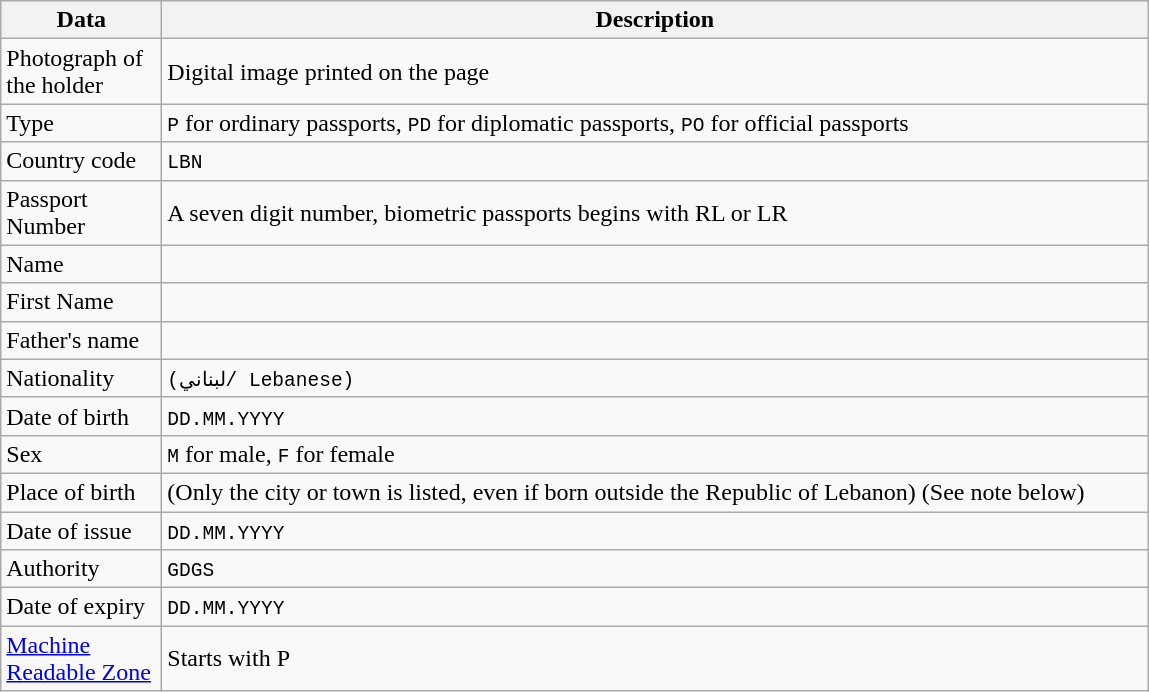<table class=wikitable>
<tr>
<th width=100>Data</th>
<th width=650>Description</th>
</tr>
<tr>
<td>Photograph of the holder</td>
<td>Digital image printed on the page</td>
</tr>
<tr>
<td>Type</td>
<td><code>P</code> for ordinary passports, <code>PD</code> for diplomatic passports, <code>PO</code> for official passports</td>
</tr>
<tr>
<td>Country code</td>
<td><code>LBN</code></td>
</tr>
<tr>
<td>Passport Number</td>
<td>A seven digit number, biometric passports begins with RL or LR</td>
</tr>
<tr>
<td>Name</td>
<td></td>
</tr>
<tr>
<td>First Name</td>
<td></td>
</tr>
<tr>
<td>Father's name</td>
<td></td>
</tr>
<tr>
<td>Nationality</td>
<td><code>(لبناني/ Lebanese)</code></td>
</tr>
<tr>
<td>Date of birth</td>
<td><code>DD.MM.YYYY</code></td>
</tr>
<tr>
<td>Sex</td>
<td><code>M</code> for male, <code>F</code> for female</td>
</tr>
<tr>
<td>Place of birth</td>
<td>(Only the city or town is listed, even if born outside the Republic of Lebanon) (See note below)</td>
</tr>
<tr>
<td>Date of issue</td>
<td><code>DD.MM.YYYY</code></td>
</tr>
<tr>
<td>Authority</td>
<td><code>GDGS</code></td>
</tr>
<tr>
<td>Date of expiry</td>
<td><code>DD.MM.YYYY</code></td>
</tr>
<tr>
<td><a href='#'>Machine Readable Zone</a></td>
<td>Starts with P<LBN</td>
</tr>
</table>
